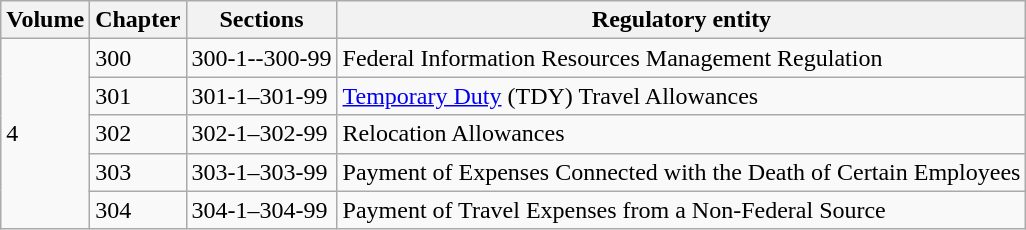<table class="wikitable">
<tr>
<th>Volume</th>
<th>Chapter</th>
<th>Sections</th>
<th>Regulatory entity</th>
</tr>
<tr>
<td rowspan="5">4</td>
<td>300</td>
<td>300-1--300-99</td>
<td>Federal Information Resources Management Regulation</td>
</tr>
<tr>
<td>301</td>
<td>301-1–301-99</td>
<td><a href='#'>Temporary Duty</a> (TDY) Travel Allowances</td>
</tr>
<tr>
<td>302</td>
<td>302-1–302-99</td>
<td>Relocation Allowances</td>
</tr>
<tr>
<td>303</td>
<td>303-1–303-99</td>
<td>Payment of Expenses Connected with the Death of Certain Employees</td>
</tr>
<tr>
<td>304</td>
<td>304-1–304-99</td>
<td>Payment of Travel Expenses from a Non-Federal Source</td>
</tr>
</table>
